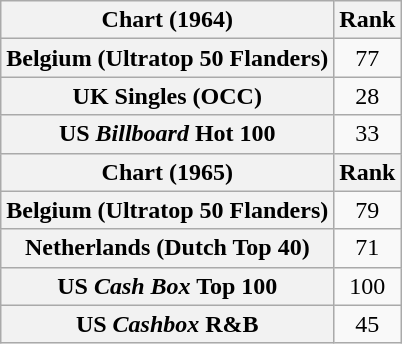<table class="wikitable sortable plainrowheaders">
<tr>
<th>Chart (1964)</th>
<th>Rank</th>
</tr>
<tr>
<th scope="row">Belgium (Ultratop 50 Flanders)</th>
<td style="text-align:center;">77</td>
</tr>
<tr>
<th scope="row">UK Singles (OCC)</th>
<td style="text-align:center;">28</td>
</tr>
<tr>
<th scope="row">US <em>Billboard</em> Hot 100</th>
<td style="text-align:center;">33</td>
</tr>
<tr>
<th>Chart (1965)</th>
<th>Rank</th>
</tr>
<tr>
<th scope="row">Belgium (Ultratop 50 Flanders)</th>
<td style="text-align:center;">79</td>
</tr>
<tr>
<th scope="row">Netherlands (Dutch Top 40)</th>
<td style="text-align:center;">71</td>
</tr>
<tr>
<th scope="row">US <em>Cash Box</em> Top 100</th>
<td style="text-align:center;">100</td>
</tr>
<tr>
<th scope="row">US <em>Cashbox</em> R&B</th>
<td style="text-align:center;">45</td>
</tr>
</table>
